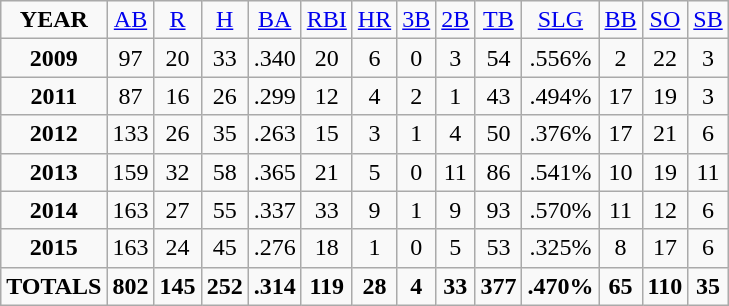<table class="wikitable">
<tr align=center>
<td><strong>YEAR</strong></td>
<td><a href='#'>AB</a></td>
<td><a href='#'>R</a></td>
<td><a href='#'>H</a></td>
<td><a href='#'>BA</a></td>
<td><a href='#'>RBI</a></td>
<td><a href='#'>HR</a></td>
<td><a href='#'>3B</a></td>
<td><a href='#'>2B</a></td>
<td><a href='#'>TB</a></td>
<td><a href='#'>SLG</a></td>
<td><a href='#'>BB</a></td>
<td><a href='#'>SO</a></td>
<td><a href='#'>SB</a></td>
</tr>
<tr align=center>
<td><strong>2009</strong></td>
<td>97</td>
<td>20</td>
<td>33</td>
<td>.340</td>
<td>20</td>
<td>6</td>
<td>0</td>
<td>3</td>
<td>54</td>
<td>.556%</td>
<td>2</td>
<td>22</td>
<td>3</td>
</tr>
<tr align=center>
<td><strong>2011</strong></td>
<td>87</td>
<td>16</td>
<td>26</td>
<td>.299</td>
<td>12</td>
<td>4</td>
<td>2</td>
<td>1</td>
<td>43</td>
<td>.494%</td>
<td>17</td>
<td>19</td>
<td>3</td>
</tr>
<tr align=center>
<td><strong>2012</strong></td>
<td>133</td>
<td>26</td>
<td>35</td>
<td>.263</td>
<td>15</td>
<td>3</td>
<td>1</td>
<td>4</td>
<td>50</td>
<td>.376%</td>
<td>17</td>
<td>21</td>
<td>6</td>
</tr>
<tr align=center>
<td><strong>2013</strong></td>
<td>159</td>
<td>32</td>
<td>58</td>
<td>.365</td>
<td>21</td>
<td>5</td>
<td>0</td>
<td>11</td>
<td>86</td>
<td>.541%</td>
<td>10</td>
<td>19</td>
<td>11</td>
</tr>
<tr align=center>
<td><strong>2014</strong></td>
<td>163</td>
<td>27</td>
<td>55</td>
<td>.337</td>
<td>33</td>
<td>9</td>
<td>1</td>
<td>9</td>
<td>93</td>
<td>.570%</td>
<td>11</td>
<td>12</td>
<td>6</td>
</tr>
<tr align=center>
<td><strong>2015</strong></td>
<td>163</td>
<td>24</td>
<td>45</td>
<td>.276</td>
<td>18</td>
<td>1</td>
<td>0</td>
<td>5</td>
<td>53</td>
<td>.325%</td>
<td>8</td>
<td>17</td>
<td>6</td>
</tr>
<tr align=center>
<td><strong>TOTALS</strong></td>
<td><strong>802</strong></td>
<td><strong>145</strong></td>
<td><strong>252</strong></td>
<td><strong>.314</strong></td>
<td><strong>119</strong></td>
<td><strong>28</strong></td>
<td><strong>4</strong></td>
<td><strong>33</strong></td>
<td><strong>377</strong></td>
<td><strong>.470%</strong></td>
<td><strong>65</strong></td>
<td><strong>110</strong></td>
<td><strong>35</strong></td>
</tr>
</table>
